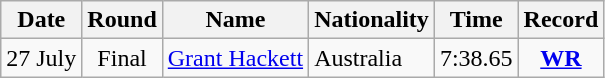<table class="wikitable" style="text-align:center">
<tr>
<th>Date</th>
<th>Round</th>
<th>Name</th>
<th>Nationality</th>
<th>Time</th>
<th>Record</th>
</tr>
<tr>
<td>27 July</td>
<td>Final</td>
<td align="left"><a href='#'>Grant Hackett</a></td>
<td align="left"> Australia</td>
<td>7:38.65</td>
<td><strong><a href='#'>WR</a></strong></td>
</tr>
</table>
